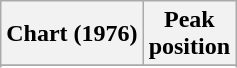<table class="wikitable sortable plainrowheaders" style="text-align:center">
<tr>
<th scope="col">Chart (1976)</th>
<th scope="col">Peak<br>position</th>
</tr>
<tr>
</tr>
<tr>
</tr>
</table>
